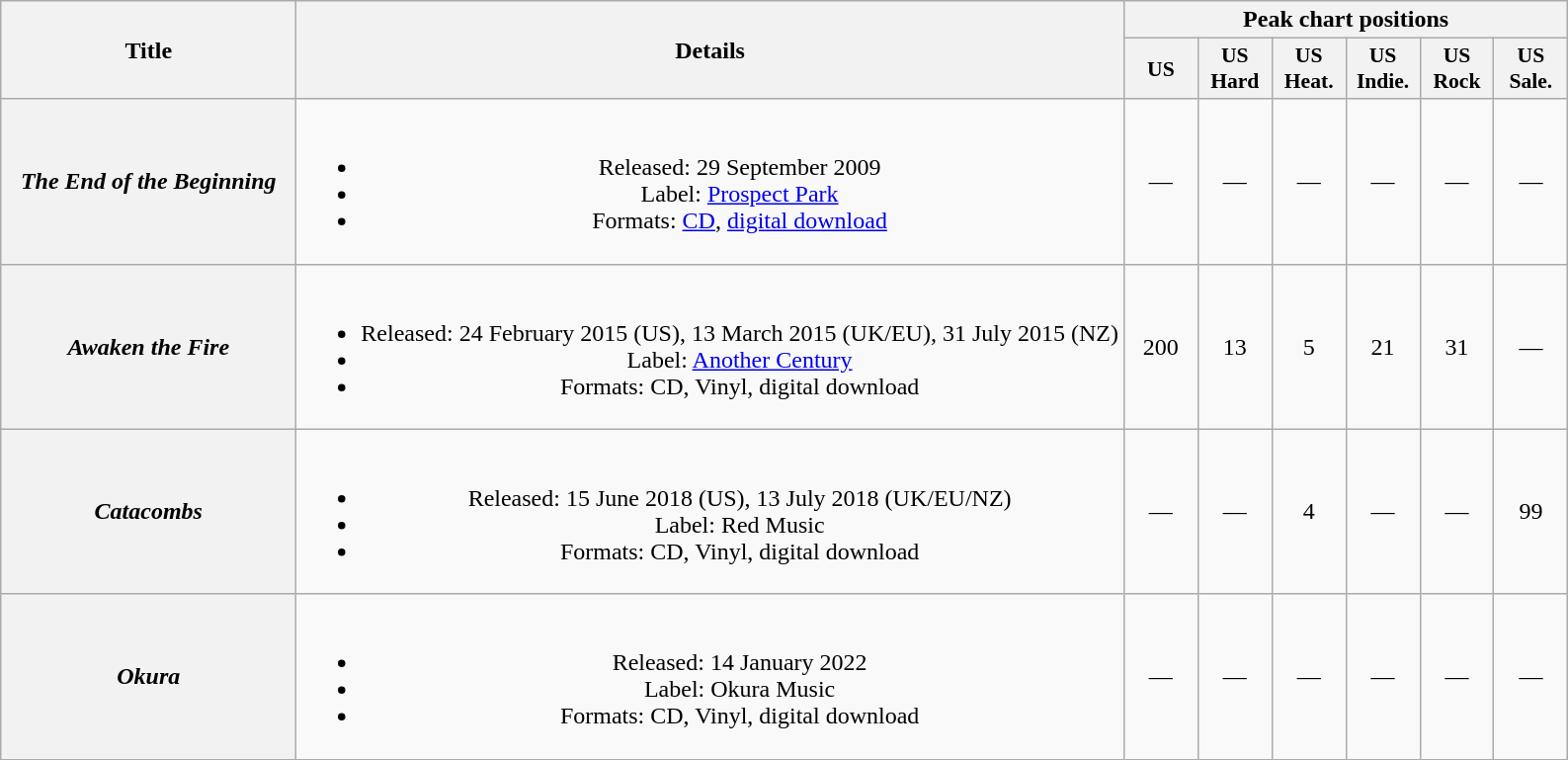<table class="wikitable plainrowheaders" style="text-align:center;">
<tr>
<th scope="col" rowspan="2" style="width:12em;">Title</th>
<th scope="col" rowspan="2" style="width:15m;">Details</th>
<th scope="col" colspan="10">Peak chart positions</th>
</tr>
<tr>
<th scope="col" style="width:3em;font-size:90%;">US<br></th>
<th scope="col" style="width:3em;font-size:90%;">US<br>Hard<br></th>
<th scope="col" style="width:3em;font-size:90%;">US<br>Heat.<br></th>
<th scope="col" style="width:3em;font-size:90%;">US<br>Indie.<br></th>
<th scope="col" style="width:3em;font-size:90%;">US<br>Rock<br></th>
<th scope="col" style="width:3em;font-size:90%;">US<br>Sale.<br></th>
</tr>
<tr>
<th scope="row"><em>The End of the Beginning</em></th>
<td><br><ul><li>Released: 29 September 2009</li><li>Label: <a href='#'>Prospect Park</a></li><li>Formats: <a href='#'>CD</a>, <a href='#'>digital download</a></li></ul></td>
<td>—</td>
<td>—</td>
<td>—</td>
<td>—</td>
<td>—</td>
<td>—</td>
</tr>
<tr>
<th scope="row"><em>Awaken the Fire</em></th>
<td><br><ul><li>Released: 24 February 2015 (US), 13 March 2015 (UK/EU), 31 July 2015 (NZ)</li><li>Label: <a href='#'>Another Century</a></li><li>Formats: CD, Vinyl, digital download</li></ul></td>
<td>200</td>
<td>13</td>
<td>5</td>
<td>21</td>
<td>31</td>
<td>—</td>
</tr>
<tr>
<th scope="row"><em>Catacombs</em></th>
<td><br><ul><li>Released: 15 June 2018 (US), 13 July 2018 (UK/EU/NZ)</li><li>Label: Red Music</li><li>Formats: CD, Vinyl, digital download</li></ul></td>
<td>—</td>
<td>—</td>
<td>4</td>
<td>—</td>
<td>—</td>
<td>99</td>
</tr>
<tr>
<th scope="row"><em>Okura</em></th>
<td><br><ul><li>Released: 14 January 2022</li><li>Label: Okura Music</li><li>Formats: CD, Vinyl, digital download</li></ul></td>
<td>—</td>
<td>—</td>
<td>—</td>
<td>—</td>
<td>—</td>
<td>—</td>
</tr>
</table>
